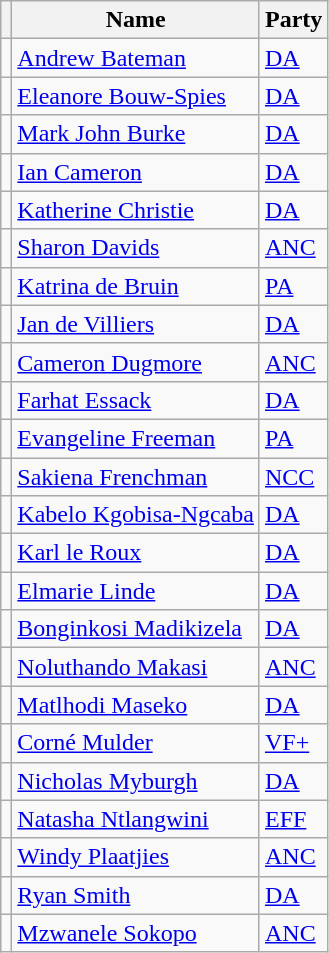<table class="wikitable sortable">
<tr>
<th class="unsortable"></th>
<th>Name</th>
<th>Party</th>
</tr>
<tr>
<td></td>
<td data-sort-value="Bateman, Andrew"><a href='#'>Andrew Bateman</a></td>
<td><a href='#'>DA</a></td>
</tr>
<tr>
<td></td>
<td data-sort-value="Bouw-Spies, Eleanore"><a href='#'>Eleanore Bouw-Spies</a></td>
<td><a href='#'>DA</a></td>
</tr>
<tr>
<td></td>
<td data-sort-value="Burke, Mark John"><a href='#'>Mark John Burke</a></td>
<td><a href='#'>DA</a></td>
</tr>
<tr>
<td></td>
<td data-sort-value="Cameron, Ian"><a href='#'>Ian Cameron</a></td>
<td><a href='#'>DA</a></td>
</tr>
<tr>
<td></td>
<td data-sort-value="Christie, Katherine"><a href='#'>Katherine Christie</a></td>
<td><a href='#'>DA</a></td>
</tr>
<tr>
<td></td>
<td data-sort-value="Davids, Sharon"><a href='#'>Sharon Davids</a></td>
<td><a href='#'>ANC</a></td>
</tr>
<tr>
<td></td>
<td data-sort-value="de Bruin, Katrina"><a href='#'>Katrina de Bruin</a></td>
<td><a href='#'>PA</a></td>
</tr>
<tr>
<td></td>
<td data-sort-value="de Villiers, Jan"><a href='#'>Jan de Villiers</a></td>
<td><a href='#'>DA</a></td>
</tr>
<tr>
<td></td>
<td data-sort-value="Dugmore, Cameron"><a href='#'>Cameron Dugmore</a></td>
<td><a href='#'>ANC</a></td>
</tr>
<tr>
<td></td>
<td data-sort-value="Essack, Farhat"><a href='#'>Farhat Essack</a></td>
<td><a href='#'>DA</a></td>
</tr>
<tr>
<td></td>
<td data-sort-value="Freeman, Evangeline"><a href='#'>Evangeline Freeman</a></td>
<td><a href='#'>PA</a></td>
</tr>
<tr>
<td></td>
<td data-sort-value="Frenchman, Sakiena"><a href='#'>Sakiena Frenchman</a></td>
<td><a href='#'>NCC</a></td>
</tr>
<tr>
<td></td>
<td data-sort-value="Kgobisa-Ngcaba, Kabelo"><a href='#'>Kabelo Kgobisa-Ngcaba</a></td>
<td><a href='#'>DA</a></td>
</tr>
<tr>
<td></td>
<td data-sort-value="le Roux, Karl"><a href='#'>Karl le Roux</a></td>
<td><a href='#'>DA</a></td>
</tr>
<tr>
<td></td>
<td data-sort-value="Linde, Elmarie"><a href='#'>Elmarie Linde</a></td>
<td><a href='#'>DA</a></td>
</tr>
<tr>
<td></td>
<td data-sort-value="Madikizela, Bonginkosi"><a href='#'>Bonginkosi Madikizela</a></td>
<td><a href='#'>DA</a></td>
</tr>
<tr>
<td></td>
<td data-sort-value="Makasi, Noluthando"><a href='#'>Noluthando Makasi</a></td>
<td><a href='#'>ANC</a></td>
</tr>
<tr>
<td></td>
<td data-sort-value="Maseko, Matlhodi"><a href='#'>Matlhodi Maseko</a></td>
<td><a href='#'>DA</a></td>
</tr>
<tr>
<td></td>
<td data-sort-value="Mulder, Corné"><a href='#'>Corné Mulder</a></td>
<td><a href='#'>VF+</a></td>
</tr>
<tr>
<td></td>
<td data-sort-value="Myburgh, Nicholas"><a href='#'>Nicholas Myburgh</a></td>
<td><a href='#'>DA</a></td>
</tr>
<tr>
<td></td>
<td data-sort-value="Ntlangwini, Natasha"><a href='#'>Natasha Ntlangwini</a></td>
<td><a href='#'>EFF</a></td>
</tr>
<tr>
<td></td>
<td data-sort-value="Plaatjies, Windy"><a href='#'>Windy Plaatjies</a></td>
<td><a href='#'>ANC</a></td>
</tr>
<tr>
<td></td>
<td data-sort-value="Smith, Ryan"><a href='#'>Ryan Smith</a></td>
<td><a href='#'>DA</a></td>
</tr>
<tr>
<td></td>
<td data-sort-value="Sokopo, Mzwanele"><a href='#'>Mzwanele Sokopo</a></td>
<td><a href='#'>ANC</a></td>
</tr>
</table>
